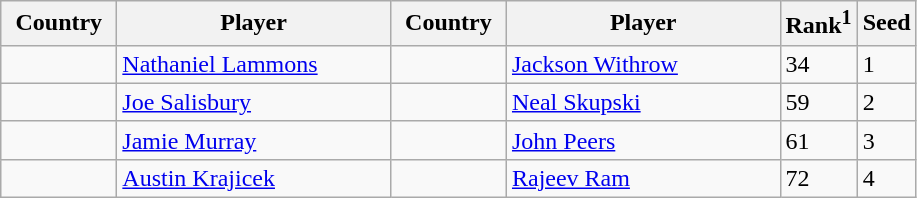<table class="sortable wikitable">
<tr>
<th width="70">Country</th>
<th width="175">Player</th>
<th width="70">Country</th>
<th width="175">Player</th>
<th>Rank<sup>1</sup></th>
<th>Seed</th>
</tr>
<tr>
<td></td>
<td><a href='#'>Nathaniel Lammons</a></td>
<td></td>
<td><a href='#'>Jackson Withrow</a></td>
<td>34</td>
<td>1</td>
</tr>
<tr>
<td></td>
<td><a href='#'>Joe Salisbury</a></td>
<td></td>
<td><a href='#'>Neal Skupski</a></td>
<td>59</td>
<td>2</td>
</tr>
<tr>
<td></td>
<td><a href='#'>Jamie Murray</a></td>
<td></td>
<td><a href='#'>John Peers</a></td>
<td>61</td>
<td>3</td>
</tr>
<tr>
<td></td>
<td><a href='#'>Austin Krajicek</a></td>
<td></td>
<td><a href='#'>Rajeev Ram</a></td>
<td>72</td>
<td>4</td>
</tr>
</table>
